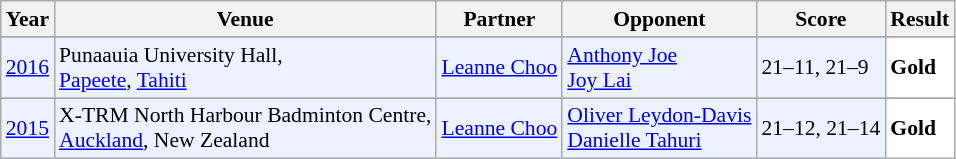<table class="sortable wikitable" style="font-size: 90%;">
<tr>
<th>Year</th>
<th>Venue</th>
<th>Partner</th>
<th>Opponent</th>
<th>Score</th>
<th>Result</th>
</tr>
<tr>
</tr>
<tr style="background:#ECF2FF">
<td align="center"><a href='#'>2016</a></td>
<td align="left">Punaauia University Hall,<br><a href='#'>Papeete</a>, <a href='#'>Tahiti</a></td>
<td align="left"> <a href='#'>Leanne Choo</a></td>
<td align="left"> <a href='#'>Anthony Joe</a><br> <a href='#'>Joy Lai</a></td>
<td align="left">21–11, 21–9</td>
<td style="text-align:left; background:white"> <strong>Gold</strong></td>
</tr>
<tr>
</tr>
<tr style="background:#ECF2FF">
<td align="center"><a href='#'>2015</a></td>
<td align="left">X-TRM North Harbour Badminton Centre,<br><a href='#'>Auckland</a>, New Zealand</td>
<td align="left"> <a href='#'>Leanne Choo</a></td>
<td align="left"> <a href='#'>Oliver Leydon-Davis</a><br> <a href='#'>Danielle Tahuri</a></td>
<td align="left">21–12, 21–14</td>
<td style="text-align:left; background:white"> <strong>Gold</strong></td>
</tr>
</table>
